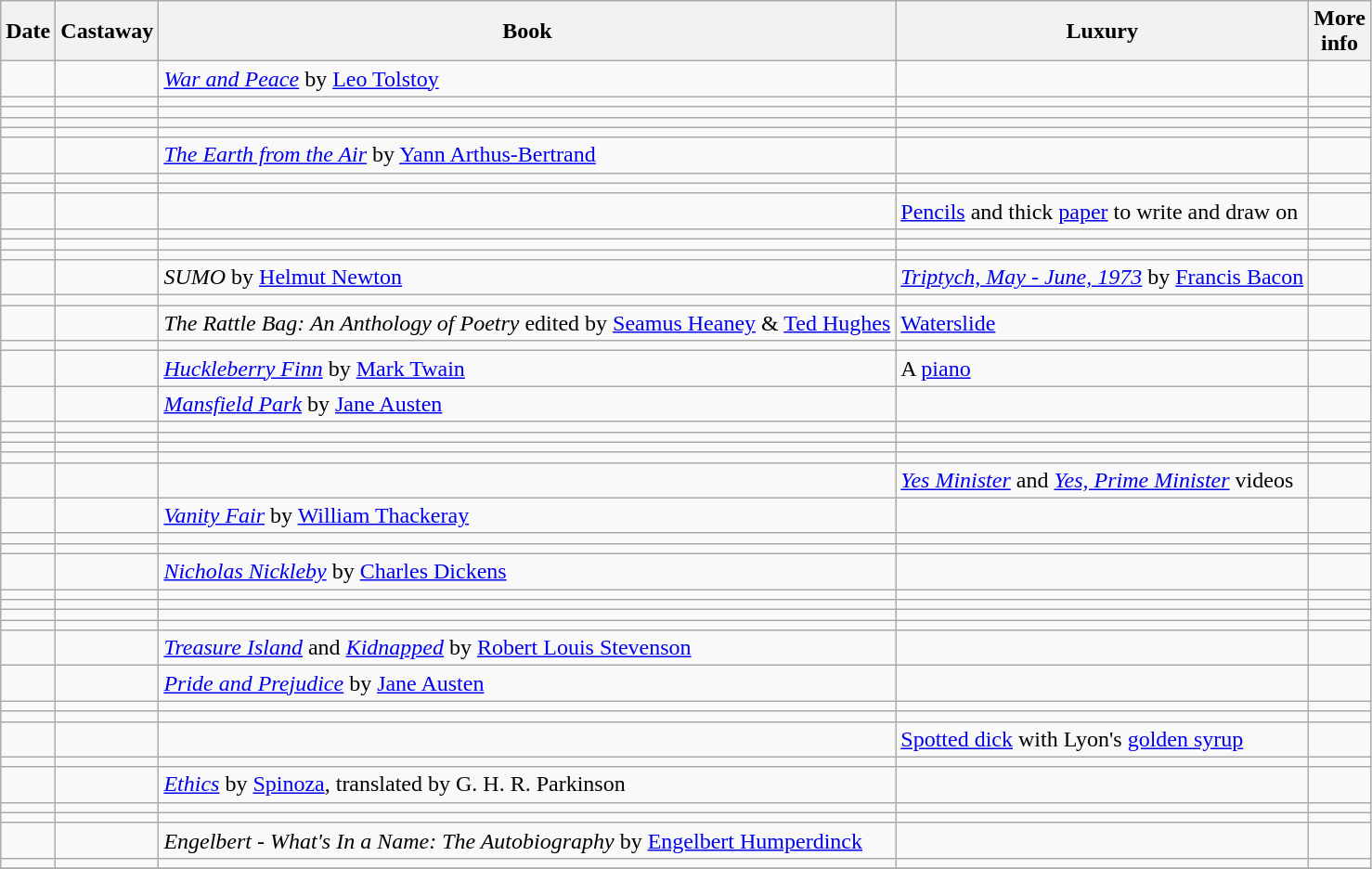<table class="wikitable sortable">
<tr>
<th>Date</th>
<th>Castaway</th>
<th>Book</th>
<th>Luxury</th>
<th class="unsortable">More<br>info</th>
</tr>
<tr>
<td></td>
<td></td>
<td><em><a href='#'>War and Peace</a></em> by <a href='#'>Leo Tolstoy</a></td>
<td></td>
<td></td>
</tr>
<tr>
<td></td>
<td></td>
<td></td>
<td></td>
<td></td>
</tr>
<tr>
<td></td>
<td></td>
<td></td>
<td></td>
<td></td>
</tr>
<tr>
<td></td>
<td></td>
<td></td>
<td></td>
<td></td>
</tr>
<tr>
<td></td>
<td></td>
<td></td>
<td></td>
<td></td>
</tr>
<tr>
<td></td>
<td></td>
<td><em><a href='#'>The Earth from the Air</a></em> by <a href='#'>Yann Arthus-Bertrand</a></td>
<td></td>
<td></td>
</tr>
<tr>
<td></td>
<td></td>
<td></td>
<td></td>
<td></td>
</tr>
<tr>
<td></td>
<td></td>
<td></td>
<td></td>
<td></td>
</tr>
<tr>
<td></td>
<td></td>
<td></td>
<td><a href='#'>Pencils</a> and thick <a href='#'>paper</a> to write and draw on</td>
<td></td>
</tr>
<tr>
<td></td>
<td></td>
<td></td>
<td></td>
<td></td>
</tr>
<tr>
<td></td>
<td></td>
<td></td>
<td></td>
<td></td>
</tr>
<tr>
<td></td>
<td></td>
<td></td>
<td></td>
<td></td>
</tr>
<tr>
<td></td>
<td></td>
<td><em>SUMO</em> by <a href='#'>Helmut Newton</a></td>
<td><em><a href='#'>Triptych, May - June, 1973</a></em> by <a href='#'>Francis Bacon</a></td>
<td></td>
</tr>
<tr>
<td></td>
<td></td>
<td></td>
<td></td>
<td></td>
</tr>
<tr>
<td></td>
<td></td>
<td><em>The Rattle Bag: An Anthology of Poetry</em> edited by <a href='#'>Seamus Heaney</a> & <a href='#'>Ted Hughes</a></td>
<td><a href='#'>Waterslide</a></td>
<td></td>
</tr>
<tr>
<td></td>
<td></td>
<td></td>
<td></td>
<td></td>
</tr>
<tr>
<td></td>
<td></td>
<td><em><a href='#'>Huckleberry Finn</a></em> by <a href='#'>Mark Twain</a></td>
<td>A <a href='#'>piano</a></td>
<td></td>
</tr>
<tr>
<td></td>
<td></td>
<td><em><a href='#'>Mansfield Park</a></em> by <a href='#'>Jane Austen</a></td>
<td></td>
<td></td>
</tr>
<tr>
<td></td>
<td></td>
<td></td>
<td></td>
<td></td>
</tr>
<tr>
<td></td>
<td></td>
<td></td>
<td></td>
<td></td>
</tr>
<tr>
<td></td>
<td></td>
<td></td>
<td></td>
<td></td>
</tr>
<tr>
<td></td>
<td></td>
<td></td>
<td></td>
<td></td>
</tr>
<tr>
<td></td>
<td></td>
<td></td>
<td><em><a href='#'>Yes Minister</a></em> and <em><a href='#'>Yes, Prime Minister</a></em> videos</td>
<td></td>
</tr>
<tr>
<td></td>
<td></td>
<td><em><a href='#'>Vanity Fair</a></em> by <a href='#'>William Thackeray</a></td>
<td></td>
<td></td>
</tr>
<tr>
<td></td>
<td></td>
<td></td>
<td></td>
<td></td>
</tr>
<tr>
<td></td>
<td></td>
<td></td>
<td></td>
<td></td>
</tr>
<tr>
<td></td>
<td></td>
<td><em><a href='#'>Nicholas Nickleby</a></em> by <a href='#'>Charles Dickens</a></td>
<td></td>
<td></td>
</tr>
<tr>
<td></td>
<td></td>
<td></td>
<td></td>
<td></td>
</tr>
<tr>
<td></td>
<td></td>
<td></td>
<td></td>
<td></td>
</tr>
<tr>
<td></td>
<td></td>
<td></td>
<td></td>
<td></td>
</tr>
<tr>
<td></td>
<td></td>
<td></td>
<td></td>
<td></td>
</tr>
<tr>
<td></td>
<td></td>
<td><em><a href='#'>Treasure Island</a></em> and <em><a href='#'>Kidnapped</a></em> by <a href='#'>Robert Louis Stevenson</a></td>
<td></td>
<td></td>
</tr>
<tr>
<td></td>
<td></td>
<td><em><a href='#'>Pride and Prejudice</a></em> by <a href='#'>Jane Austen</a></td>
<td></td>
<td></td>
</tr>
<tr>
<td></td>
<td></td>
<td></td>
<td></td>
<td></td>
</tr>
<tr>
<td></td>
<td></td>
<td></td>
<td></td>
<td></td>
</tr>
<tr>
<td></td>
<td></td>
<td></td>
<td><a href='#'>Spotted dick</a> with Lyon's <a href='#'>golden syrup</a></td>
<td></td>
</tr>
<tr>
<td></td>
<td></td>
<td></td>
<td></td>
<td></td>
</tr>
<tr>
<td></td>
<td></td>
<td><em><a href='#'>Ethics</a></em> by <a href='#'>Spinoza</a>, translated by G. H. R. Parkinson</td>
<td></td>
<td></td>
</tr>
<tr>
<td></td>
<td></td>
<td></td>
<td></td>
<td></td>
</tr>
<tr>
<td></td>
<td></td>
<td></td>
<td></td>
<td></td>
</tr>
<tr>
<td></td>
<td></td>
<td><em>Engelbert - What's In a Name: The Autobiography</em> by <a href='#'>Engelbert Humperdinck</a></td>
<td></td>
<td></td>
</tr>
<tr>
<td></td>
<td></td>
<td></td>
<td></td>
<td></td>
</tr>
<tr>
</tr>
</table>
